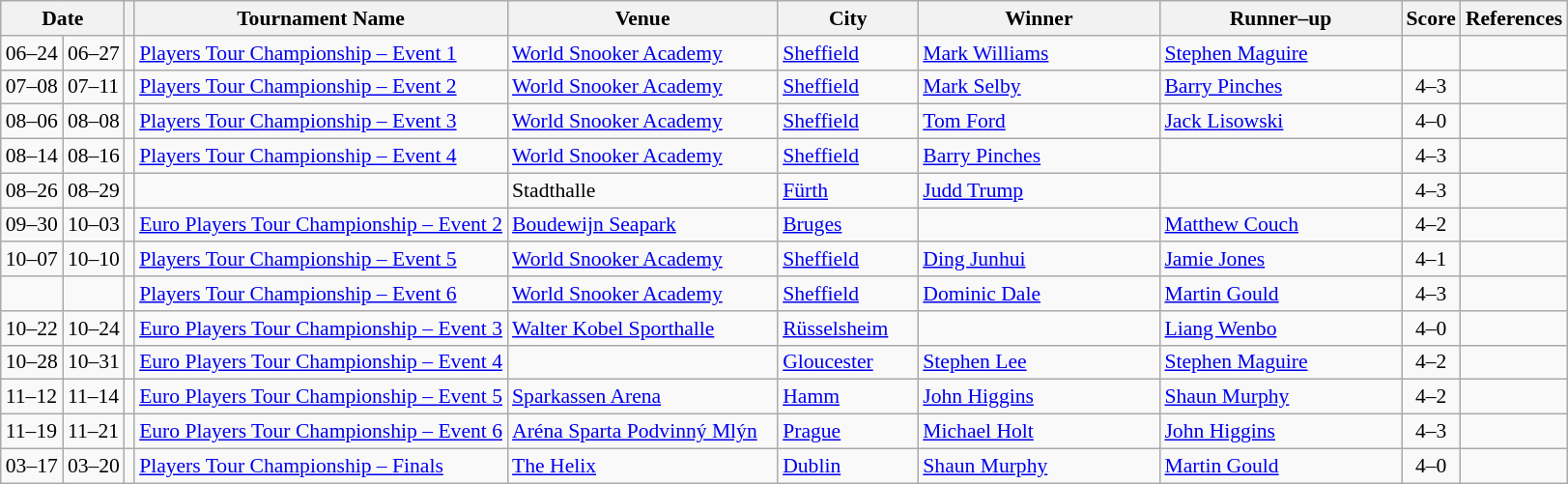<table class="wikitable" style="font-size: 90%">
<tr>
<th colspan="2" width=40>Date</th>
<th></th>
<th rowwidth=235>Tournament Name</th>
<th width=180>Venue</th>
<th width=90>City</th>
<th width=160>Winner</th>
<th width=160>Runner–up</th>
<th width=20>Score</th>
<th width=20>References</th>
</tr>
<tr>
<td>06–24</td>
<td>06–27</td>
<td></td>
<td><a href='#'>Players Tour Championship – Event 1</a></td>
<td><a href='#'>World Snooker Academy</a></td>
<td><a href='#'>Sheffield</a></td>
<td> <a href='#'>Mark Williams</a></td>
<td> <a href='#'>Stephen Maguire</a></td>
<td align="center"></td>
<td></td>
</tr>
<tr>
<td>07–08</td>
<td>07–11</td>
<td></td>
<td><a href='#'>Players Tour Championship – Event 2</a></td>
<td><a href='#'>World Snooker Academy</a></td>
<td><a href='#'>Sheffield</a></td>
<td> <a href='#'>Mark Selby</a></td>
<td> <a href='#'>Barry Pinches</a></td>
<td align="center">4–3</td>
<td></td>
</tr>
<tr>
<td>08–06</td>
<td>08–08</td>
<td></td>
<td><a href='#'>Players Tour Championship – Event 3</a></td>
<td><a href='#'>World Snooker Academy</a></td>
<td><a href='#'>Sheffield</a></td>
<td> <a href='#'>Tom Ford</a></td>
<td> <a href='#'>Jack Lisowski</a></td>
<td align="center">4–0</td>
<td></td>
</tr>
<tr>
<td>08–14</td>
<td>08–16</td>
<td></td>
<td><a href='#'>Players Tour Championship – Event 4</a></td>
<td><a href='#'>World Snooker Academy</a></td>
<td><a href='#'>Sheffield</a></td>
<td> <a href='#'>Barry Pinches</a></td>
<td></td>
<td align="center">4–3</td>
<td></td>
</tr>
<tr>
<td>08–26</td>
<td>08–29</td>
<td></td>
<td></td>
<td>Stadthalle</td>
<td><a href='#'>Fürth</a></td>
<td> <a href='#'>Judd Trump</a></td>
<td></td>
<td align="center">4–3</td>
<td></td>
</tr>
<tr>
<td>09–30</td>
<td>10–03</td>
<td></td>
<td><a href='#'>Euro Players Tour Championship – Event 2</a></td>
<td><a href='#'>Boudewijn Seapark</a></td>
<td><a href='#'>Bruges</a></td>
<td></td>
<td> <a href='#'>Matthew Couch</a></td>
<td align="center">4–2</td>
<td></td>
</tr>
<tr>
<td>10–07</td>
<td>10–10</td>
<td></td>
<td><a href='#'>Players Tour Championship – Event 5</a></td>
<td><a href='#'>World Snooker Academy</a></td>
<td><a href='#'>Sheffield</a></td>
<td> <a href='#'>Ding Junhui</a></td>
<td> <a href='#'>Jamie Jones</a></td>
<td align="center">4–1</td>
<td></td>
</tr>
<tr>
<td></td>
<td></td>
<td></td>
<td><a href='#'>Players Tour Championship – Event 6</a></td>
<td><a href='#'>World Snooker Academy</a></td>
<td><a href='#'>Sheffield</a></td>
<td> <a href='#'>Dominic Dale</a></td>
<td> <a href='#'>Martin Gould</a></td>
<td align="center">4–3</td>
<td></td>
</tr>
<tr>
<td>10–22</td>
<td>10–24</td>
<td></td>
<td><a href='#'>Euro Players Tour Championship – Event 3</a></td>
<td><a href='#'>Walter Kobel Sporthalle</a></td>
<td><a href='#'>Rüsselsheim</a></td>
<td></td>
<td> <a href='#'>Liang Wenbo</a></td>
<td align="center">4–0</td>
<td></td>
</tr>
<tr>
<td>10–28</td>
<td>10–31</td>
<td></td>
<td><a href='#'>Euro Players Tour Championship – Event 4</a></td>
<td></td>
<td><a href='#'>Gloucester</a></td>
<td> <a href='#'>Stephen Lee</a></td>
<td> <a href='#'>Stephen Maguire</a></td>
<td align="center">4–2</td>
<td></td>
</tr>
<tr>
<td>11–12</td>
<td>11–14</td>
<td></td>
<td><a href='#'>Euro Players Tour Championship – Event 5</a></td>
<td><a href='#'>Sparkassen Arena</a></td>
<td><a href='#'>Hamm</a></td>
<td> <a href='#'>John Higgins</a></td>
<td> <a href='#'>Shaun Murphy</a></td>
<td align="center">4–2</td>
<td></td>
</tr>
<tr>
<td>11–19</td>
<td>11–21</td>
<td></td>
<td><a href='#'>Euro Players Tour Championship – Event 6</a></td>
<td><a href='#'>Aréna Sparta Podvinný Mlýn</a></td>
<td><a href='#'>Prague</a></td>
<td> <a href='#'>Michael Holt</a></td>
<td> <a href='#'>John Higgins</a></td>
<td align="center">4–3</td>
<td></td>
</tr>
<tr>
<td>03–17</td>
<td>03–20</td>
<td></td>
<td><a href='#'>Players Tour Championship – Finals</a></td>
<td><a href='#'>The Helix</a></td>
<td><a href='#'>Dublin</a></td>
<td> <a href='#'>Shaun Murphy</a></td>
<td> <a href='#'>Martin Gould</a></td>
<td align="center">4–0</td>
<td></td>
</tr>
</table>
